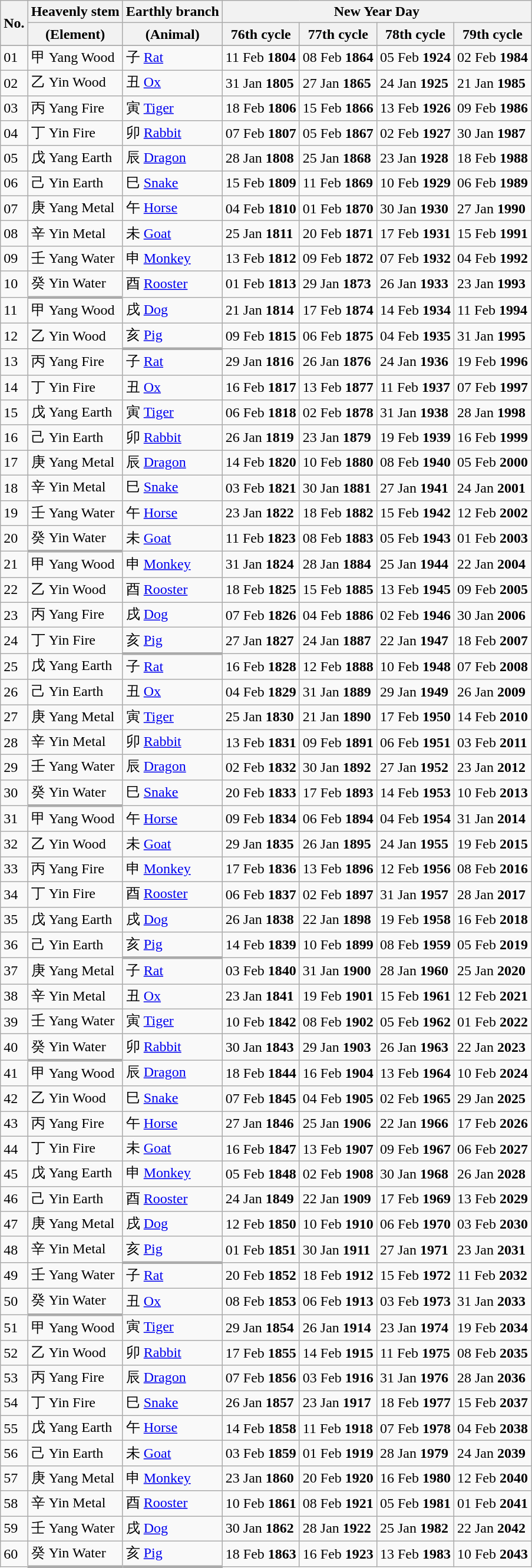<table class="wikitable collapsible collapsed" style="min-width: 40ch">
<tr>
<th rowspan=2>No.</th>
<th>Heavenly stem</th>
<th>Earthly branch</th>
<th colspan=4>New Year Day</th>
</tr>
<tr>
<th>(Element)</th>
<th>(Animal)</th>
<th>76th cycle</th>
<th>77th cycle</th>
<th>78th cycle</th>
<th>79th cycle</th>
</tr>
<tr>
</tr>
<tr>
<td>01</td>
<td>甲 Yang Wood</td>
<td>子 <a href='#'>Rat</a></td>
<td>11 Feb <strong>1804</strong></td>
<td>08 Feb <strong>1864</strong></td>
<td>05 Feb <strong>1924</strong></td>
<td>02 Feb <strong>1984</strong></td>
</tr>
<tr>
<td>02</td>
<td>乙 Yin Wood</td>
<td>丑 <a href='#'>Ox</a></td>
<td>31 Jan <strong>1805</strong></td>
<td>27 Jan <strong>1865</strong></td>
<td>24 Jan <strong>1925</strong></td>
<td>21 Jan <strong>1985</strong></td>
</tr>
<tr>
<td>03</td>
<td>丙 Yang Fire</td>
<td>寅 <a href='#'>Tiger</a></td>
<td>18 Feb <strong>1806</strong></td>
<td>15 Feb <strong>1866</strong></td>
<td>13 Feb <strong>1926</strong></td>
<td>09 Feb <strong>1986</strong></td>
</tr>
<tr>
<td>04</td>
<td>丁 Yin Fire</td>
<td>卯 <a href='#'>Rabbit</a></td>
<td>07 Feb <strong>1807</strong></td>
<td>05 Feb <strong>1867</strong></td>
<td>02 Feb <strong>1927</strong></td>
<td>30 Jan <strong>1987</strong></td>
</tr>
<tr>
<td>05</td>
<td>戊 Yang Earth</td>
<td>辰 <a href='#'>Dragon</a></td>
<td>28 Jan <strong>1808</strong></td>
<td>25 Jan <strong>1868</strong></td>
<td>23 Jan <strong>1928</strong></td>
<td>18 Feb <strong>1988</strong></td>
</tr>
<tr>
<td>06</td>
<td>己 Yin Earth</td>
<td>巳 <a href='#'>Snake</a></td>
<td>15 Feb <strong>1809</strong></td>
<td>11 Feb <strong>1869</strong></td>
<td>10 Feb <strong>1929</strong></td>
<td>06 Feb <strong>1989</strong></td>
</tr>
<tr>
<td>07</td>
<td>庚 Yang Metal</td>
<td>午 <a href='#'>Horse</a></td>
<td>04 Feb <strong>1810</strong></td>
<td>01 Feb <strong>1870</strong></td>
<td>30 Jan <strong>1930</strong></td>
<td>27 Jan <strong>1990</strong></td>
</tr>
<tr>
<td>08</td>
<td>辛 Yin Metal</td>
<td>未 <a href='#'>Goat</a></td>
<td>25 Jan <strong>1811</strong></td>
<td>20 Feb <strong>1871</strong></td>
<td>17 Feb <strong>1931</strong></td>
<td>15 Feb <strong>1991</strong></td>
</tr>
<tr>
<td>09</td>
<td>壬 Yang Water</td>
<td>申 <a href='#'>Monkey</a></td>
<td>13 Feb <strong>1812</strong></td>
<td>09 Feb <strong>1872</strong></td>
<td>07 Feb <strong>1932</strong></td>
<td>04 Feb <strong>1992</strong></td>
</tr>
<tr>
<td>10</td>
<td style="border-bottom-width:medium">癸 Yin Water</td>
<td>酉 <a href='#'>Rooster</a></td>
<td>01 Feb <strong>1813</strong></td>
<td>29 Jan <strong>1873</strong></td>
<td>26 Jan <strong>1933</strong></td>
<td>23 Jan <strong>1993</strong></td>
</tr>
<tr>
<td>11</td>
<td>甲 Yang Wood</td>
<td>戌 <a href='#'>Dog</a></td>
<td>21 Jan <strong>1814</strong></td>
<td>17 Feb <strong>1874</strong></td>
<td>14 Feb <strong>1934</strong></td>
<td>11 Feb <strong>1994</strong></td>
</tr>
<tr>
<td>12</td>
<td>乙 Yin Wood</td>
<td style="border-bottom-width:medium">亥 <a href='#'>Pig</a></td>
<td>09 Feb <strong>1815</strong></td>
<td>06 Feb <strong>1875</strong></td>
<td>04 Feb <strong>1935</strong></td>
<td>31 Jan <strong>1995</strong></td>
</tr>
<tr>
<td>13</td>
<td>丙 Yang Fire</td>
<td>子 <a href='#'>Rat</a></td>
<td>29 Jan <strong>1816</strong></td>
<td>26 Jan <strong>1876</strong></td>
<td>24 Jan <strong>1936</strong></td>
<td>19 Feb <strong>1996</strong></td>
</tr>
<tr>
<td>14</td>
<td>丁 Yin Fire</td>
<td>丑 <a href='#'>Ox</a></td>
<td>16 Feb <strong>1817</strong></td>
<td>13 Feb <strong>1877</strong></td>
<td>11 Feb <strong>1937</strong></td>
<td>07 Feb <strong>1997</strong></td>
</tr>
<tr>
<td>15</td>
<td>戊 Yang Earth</td>
<td>寅 <a href='#'>Tiger</a></td>
<td>06 Feb <strong>1818</strong></td>
<td>02 Feb <strong>1878</strong></td>
<td>31 Jan <strong>1938</strong></td>
<td>28 Jan <strong>1998</strong></td>
</tr>
<tr>
<td>16</td>
<td>己 Yin Earth</td>
<td>卯 <a href='#'>Rabbit</a></td>
<td>26 Jan <strong>1819</strong></td>
<td>23 Jan <strong>1879</strong></td>
<td>19 Feb <strong>1939</strong></td>
<td>16 Feb <strong>1999</strong></td>
</tr>
<tr>
<td>17</td>
<td>庚 Yang Metal</td>
<td>辰 <a href='#'>Dragon</a></td>
<td>14 Feb <strong>1820</strong></td>
<td>10 Feb <strong>1880</strong></td>
<td>08 Feb <strong>1940</strong></td>
<td>05 Feb <strong>2000</strong></td>
</tr>
<tr>
<td>18</td>
<td>辛 Yin Metal</td>
<td>巳 <a href='#'>Snake</a></td>
<td>03 Feb <strong>1821</strong></td>
<td>30 Jan <strong>1881</strong></td>
<td>27 Jan <strong>1941</strong></td>
<td>24 Jan <strong>2001</strong></td>
</tr>
<tr>
<td>19</td>
<td>壬 Yang Water</td>
<td>午 <a href='#'>Horse</a></td>
<td>23 Jan <strong>1822</strong></td>
<td>18 Feb <strong>1882</strong></td>
<td>15 Feb <strong>1942</strong></td>
<td>12 Feb <strong>2002</strong></td>
</tr>
<tr>
<td>20</td>
<td style="border-bottom-width:medium">癸 Yin Water</td>
<td>未 <a href='#'>Goat</a></td>
<td>11 Feb <strong>1823</strong></td>
<td>08 Feb <strong>1883</strong></td>
<td>05 Feb <strong>1943</strong></td>
<td>01 Feb <strong>2003</strong></td>
</tr>
<tr>
<td>21</td>
<td>甲 Yang Wood</td>
<td>申 <a href='#'>Monkey</a></td>
<td>31 Jan <strong>1824</strong></td>
<td>28 Jan <strong>1884</strong></td>
<td>25 Jan <strong>1944</strong></td>
<td>22 Jan <strong>2004</strong></td>
</tr>
<tr>
<td>22</td>
<td>乙 Yin Wood</td>
<td>酉 <a href='#'>Rooster</a></td>
<td>18 Feb <strong>1825</strong></td>
<td>15 Feb <strong>1885</strong></td>
<td>13 Feb <strong>1945</strong></td>
<td>09 Feb <strong>2005</strong></td>
</tr>
<tr>
<td>23</td>
<td>丙 Yang Fire</td>
<td>戌 <a href='#'>Dog</a></td>
<td>07 Feb <strong>1826</strong></td>
<td>04 Feb <strong>1886</strong></td>
<td>02 Feb <strong>1946</strong></td>
<td>30 Jan <strong>2006</strong></td>
</tr>
<tr>
<td>24</td>
<td>丁 Yin Fire</td>
<td style="border-bottom-width:medium">亥 <a href='#'>Pig</a></td>
<td>27 Jan <strong>1827</strong></td>
<td>24 Jan <strong>1887</strong></td>
<td>22 Jan <strong>1947</strong></td>
<td>18 Feb <strong>2007</strong></td>
</tr>
<tr>
<td>25</td>
<td>戊 Yang Earth</td>
<td>子 <a href='#'>Rat</a></td>
<td>16 Feb <strong>1828</strong></td>
<td>12 Feb <strong>1888</strong></td>
<td>10 Feb <strong>1948</strong></td>
<td>07 Feb <strong>2008</strong></td>
</tr>
<tr>
<td>26</td>
<td>己 Yin Earth</td>
<td>丑 <a href='#'>Ox</a></td>
<td>04 Feb <strong>1829</strong></td>
<td>31 Jan <strong>1889</strong></td>
<td>29 Jan <strong>1949</strong></td>
<td>26 Jan <strong>2009</strong></td>
</tr>
<tr>
<td>27</td>
<td>庚 Yang Metal</td>
<td>寅 <a href='#'>Tiger</a></td>
<td>25 Jan <strong>1830</strong></td>
<td>21 Jan <strong>1890</strong></td>
<td>17 Feb <strong>1950</strong></td>
<td>14 Feb <strong>2010</strong></td>
</tr>
<tr>
<td>28</td>
<td>辛 Yin Metal</td>
<td>卯 <a href='#'>Rabbit</a></td>
<td>13 Feb <strong>1831</strong></td>
<td>09 Feb <strong>1891</strong></td>
<td>06 Feb <strong>1951</strong></td>
<td>03 Feb <strong>2011</strong></td>
</tr>
<tr>
<td>29</td>
<td>壬 Yang Water</td>
<td>辰 <a href='#'>Dragon</a></td>
<td>02 Feb <strong>1832</strong></td>
<td>30 Jan <strong>1892</strong></td>
<td>27 Jan <strong>1952</strong></td>
<td>23 Jan <strong>2012</strong></td>
</tr>
<tr>
<td>30</td>
<td style="border-bottom-width:medium">癸 Yin Water</td>
<td>巳 <a href='#'>Snake</a></td>
<td>20 Feb <strong>1833</strong></td>
<td>17 Feb <strong>1893</strong></td>
<td>14 Feb <strong>1953</strong></td>
<td>10 Feb <strong>2013</strong></td>
</tr>
<tr>
<td>31</td>
<td>甲 Yang Wood</td>
<td>午 <a href='#'>Horse</a></td>
<td>09 Feb <strong>1834</strong></td>
<td>06 Feb <strong>1894</strong></td>
<td>04 Feb <strong>1954</strong></td>
<td>31 Jan <strong>2014</strong></td>
</tr>
<tr>
<td>32</td>
<td>乙 Yin Wood</td>
<td>未 <a href='#'>Goat</a></td>
<td>29 Jan <strong>1835</strong></td>
<td>26 Jan <strong>1895</strong></td>
<td>24 Jan <strong>1955</strong></td>
<td>19 Feb <strong>2015</strong></td>
</tr>
<tr>
<td>33</td>
<td>丙 Yang Fire</td>
<td>申 <a href='#'>Monkey</a></td>
<td>17 Feb <strong>1836</strong></td>
<td>13 Feb <strong>1896</strong></td>
<td>12 Feb <strong>1956</strong></td>
<td>08 Feb <strong>2016</strong></td>
</tr>
<tr>
<td>34</td>
<td>丁 Yin Fire</td>
<td>酉 <a href='#'>Rooster</a></td>
<td>06 Feb <strong>1837</strong></td>
<td>02 Feb <strong>1897</strong></td>
<td>31 Jan <strong>1957</strong></td>
<td>28 Jan <strong>2017</strong></td>
</tr>
<tr>
<td>35</td>
<td>戊 Yang Earth</td>
<td>戌 <a href='#'>Dog</a></td>
<td>26 Jan <strong>1838</strong></td>
<td>22 Jan <strong>1898</strong></td>
<td>19 Feb <strong>1958</strong></td>
<td>16 Feb <strong>2018</strong></td>
</tr>
<tr>
<td>36</td>
<td>己 Yin Earth</td>
<td style="border-bottom-width:medium">亥 <a href='#'>Pig</a></td>
<td>14 Feb <strong>1839</strong></td>
<td>10 Feb <strong>1899</strong></td>
<td>08 Feb <strong>1959</strong></td>
<td>05 Feb <strong>2019</strong></td>
</tr>
<tr>
<td>37</td>
<td>庚 Yang Metal</td>
<td>子 <a href='#'>Rat</a></td>
<td>03 Feb <strong>1840</strong></td>
<td>31 Jan <strong>1900</strong></td>
<td>28 Jan <strong>1960</strong></td>
<td>25 Jan <strong>2020</strong></td>
</tr>
<tr>
<td>38</td>
<td>辛 Yin Metal</td>
<td>丑 <a href='#'>Ox</a></td>
<td>23 Jan <strong>1841</strong></td>
<td>19 Feb <strong>1901</strong></td>
<td>15 Feb <strong>1961</strong></td>
<td>12 Feb <strong>2021</strong></td>
</tr>
<tr>
<td>39</td>
<td>壬 Yang Water</td>
<td>寅 <a href='#'>Tiger</a></td>
<td>10 Feb <strong>1842</strong></td>
<td>08 Feb <strong>1902</strong></td>
<td>05 Feb <strong>1962</strong></td>
<td>01 Feb <strong>2022</strong></td>
</tr>
<tr>
<td>40</td>
<td style="border-bottom-width:medium">癸 Yin Water</td>
<td>卯 <a href='#'>Rabbit</a></td>
<td>30 Jan <strong>1843</strong></td>
<td>29 Jan <strong>1903</strong></td>
<td>26 Jan <strong>1963</strong></td>
<td>22 Jan <strong>2023</strong></td>
</tr>
<tr>
<td>41</td>
<td>甲 Yang Wood</td>
<td>辰 <a href='#'>Dragon</a></td>
<td>18 Feb <strong>1844</strong></td>
<td>16 Feb <strong>1904</strong></td>
<td>13 Feb <strong>1964</strong></td>
<td>10 Feb <strong>2024</strong></td>
</tr>
<tr>
<td>42</td>
<td>乙 Yin Wood</td>
<td>巳 <a href='#'>Snake</a></td>
<td>07 Feb <strong>1845</strong></td>
<td>04 Feb <strong>1905</strong></td>
<td>02 Feb <strong>1965</strong></td>
<td>29 Jan <strong>2025</strong></td>
</tr>
<tr>
<td>43</td>
<td>丙 Yang Fire</td>
<td>午 <a href='#'>Horse</a></td>
<td>27 Jan <strong>1846</strong></td>
<td>25 Jan <strong>1906</strong></td>
<td>22 Jan <strong>1966</strong></td>
<td>17 Feb <strong>2026</strong></td>
</tr>
<tr>
<td>44</td>
<td>丁 Yin Fire</td>
<td>未 <a href='#'>Goat</a></td>
<td>16 Feb <strong>1847</strong></td>
<td>13 Feb <strong>1907</strong></td>
<td>09 Feb <strong>1967</strong></td>
<td>06 Feb <strong>2027</strong></td>
</tr>
<tr>
<td>45</td>
<td>戊 Yang Earth</td>
<td>申 <a href='#'>Monkey</a></td>
<td>05 Feb <strong>1848</strong></td>
<td>02 Feb <strong>1908</strong></td>
<td>30 Jan <strong>1968</strong></td>
<td>26 Jan <strong>2028</strong></td>
</tr>
<tr>
<td>46</td>
<td>己 Yin Earth</td>
<td>酉 <a href='#'>Rooster</a></td>
<td>24 Jan <strong>1849</strong></td>
<td>22 Jan <strong>1909</strong></td>
<td>17 Feb <strong>1969</strong></td>
<td>13 Feb <strong>2029</strong></td>
</tr>
<tr>
<td>47</td>
<td>庚 Yang Metal</td>
<td>戌 <a href='#'>Dog</a></td>
<td>12 Feb <strong>1850</strong></td>
<td>10 Feb <strong>1910</strong></td>
<td>06 Feb <strong>1970</strong></td>
<td>03 Feb <strong>2030</strong></td>
</tr>
<tr>
<td>48</td>
<td>辛 Yin Metal</td>
<td style="border-bottom-width:medium">亥 <a href='#'>Pig</a></td>
<td>01 Feb <strong>1851</strong></td>
<td>30 Jan <strong>1911</strong></td>
<td>27 Jan <strong>1971</strong></td>
<td>23 Jan <strong>2031</strong></td>
</tr>
<tr>
<td>49</td>
<td>壬 Yang Water</td>
<td>子 <a href='#'>Rat</a></td>
<td>20 Feb <strong>1852</strong></td>
<td>18 Feb <strong>1912</strong></td>
<td>15 Feb <strong>1972</strong></td>
<td>11 Feb <strong>2032</strong></td>
</tr>
<tr>
<td>50</td>
<td style="border-bottom-width:medium">癸 Yin Water</td>
<td>丑 <a href='#'>Ox</a></td>
<td>08 Feb <strong>1853</strong></td>
<td>06 Feb <strong>1913</strong></td>
<td>03 Feb <strong>1973</strong></td>
<td>31 Jan <strong>2033</strong></td>
</tr>
<tr>
<td>51</td>
<td>甲 Yang Wood</td>
<td>寅 <a href='#'>Tiger</a></td>
<td>29 Jan <strong>1854</strong></td>
<td>26 Jan <strong>1914</strong></td>
<td>23 Jan <strong>1974</strong></td>
<td>19 Feb <strong>2034</strong></td>
</tr>
<tr>
<td>52</td>
<td>乙 Yin Wood</td>
<td>卯 <a href='#'>Rabbit</a></td>
<td>17 Feb <strong>1855</strong></td>
<td>14 Feb <strong>1915</strong></td>
<td>11 Feb <strong>1975</strong></td>
<td>08 Feb <strong>2035</strong></td>
</tr>
<tr>
<td>53</td>
<td>丙 Yang Fire</td>
<td>辰 <a href='#'>Dragon</a></td>
<td>07 Feb <strong>1856</strong></td>
<td>03 Feb <strong>1916</strong></td>
<td>31 Jan <strong>1976</strong></td>
<td>28 Jan <strong>2036</strong></td>
</tr>
<tr>
<td>54</td>
<td>丁 Yin Fire</td>
<td>巳 <a href='#'>Snake</a></td>
<td>26 Jan <strong>1857</strong></td>
<td>23 Jan <strong>1917</strong></td>
<td>18 Feb <strong>1977</strong></td>
<td>15 Feb <strong>2037</strong></td>
</tr>
<tr>
<td>55</td>
<td>戊 Yang Earth</td>
<td>午 <a href='#'>Horse</a></td>
<td>14 Feb <strong>1858</strong></td>
<td>11 Feb <strong>1918</strong></td>
<td>07 Feb <strong>1978</strong></td>
<td>04 Feb <strong>2038</strong></td>
</tr>
<tr>
<td>56</td>
<td>己 Yin Earth</td>
<td>未 <a href='#'>Goat</a></td>
<td>03 Feb <strong>1859</strong></td>
<td>01 Feb <strong>1919</strong></td>
<td>28 Jan <strong>1979</strong></td>
<td>24 Jan <strong>2039</strong></td>
</tr>
<tr>
<td>57</td>
<td>庚 Yang Metal</td>
<td>申 <a href='#'>Monkey</a></td>
<td>23 Jan <strong>1860</strong></td>
<td>20 Feb <strong>1920</strong></td>
<td>16 Feb <strong>1980</strong></td>
<td>12 Feb <strong>2040</strong></td>
</tr>
<tr>
<td>58</td>
<td>辛 Yin Metal</td>
<td>酉 <a href='#'>Rooster</a></td>
<td>10 Feb <strong>1861</strong></td>
<td>08 Feb <strong>1921</strong></td>
<td>05 Feb <strong>1981</strong></td>
<td>01 Feb <strong>2041</strong></td>
</tr>
<tr>
<td>59</td>
<td>壬 Yang Water</td>
<td>戌 <a href='#'>Dog</a></td>
<td>30 Jan <strong>1862</strong></td>
<td>28 Jan <strong>1922</strong></td>
<td>25 Jan <strong>1982</strong></td>
<td>22 Jan <strong>2042</strong></td>
</tr>
<tr>
<td>60</td>
<td style="border-bottom-width:medium">癸 Yin Water</td>
<td style="border-bottom-width:medium">亥 <a href='#'>Pig</a></td>
<td>18 Feb <strong>1863</strong></td>
<td>16 Feb <strong>1923</strong></td>
<td>13 Feb <strong>1983</strong></td>
<td>10 Feb <strong>2043</strong></td>
</tr>
</table>
